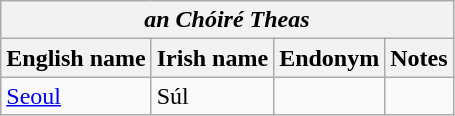<table class="wikitable sortable">
<tr>
<th colspan="4"> <em>an Chóiré Theas</em></th>
</tr>
<tr>
<th>English name</th>
<th>Irish name</th>
<th>Endonym</th>
<th>Notes</th>
</tr>
<tr>
<td><a href='#'>Seoul</a></td>
<td>Súl</td>
<td></td>
<td></td>
</tr>
</table>
